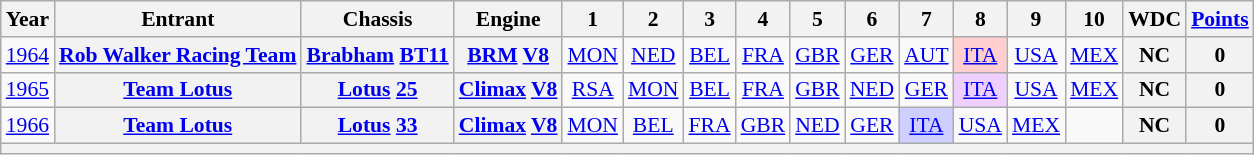<table class="wikitable" style="text-align:center; font-size:90%">
<tr>
<th>Year</th>
<th>Entrant</th>
<th>Chassis</th>
<th>Engine</th>
<th>1</th>
<th>2</th>
<th>3</th>
<th>4</th>
<th>5</th>
<th>6</th>
<th>7</th>
<th>8</th>
<th>9</th>
<th>10</th>
<th>WDC</th>
<th><a href='#'>Points</a></th>
</tr>
<tr>
<td><a href='#'>1964</a></td>
<th><a href='#'>Rob Walker Racing Team</a></th>
<th><a href='#'>Brabham</a> <a href='#'>BT11</a></th>
<th><a href='#'>BRM</a> <a href='#'>V8</a></th>
<td><a href='#'>MON</a></td>
<td><a href='#'>NED</a></td>
<td><a href='#'>BEL</a></td>
<td><a href='#'>FRA</a></td>
<td><a href='#'>GBR</a></td>
<td><a href='#'>GER</a></td>
<td><a href='#'>AUT</a></td>
<td style="background:#FFCFCF;"><a href='#'>ITA</a><br></td>
<td><a href='#'>USA</a></td>
<td><a href='#'>MEX</a></td>
<th>NC</th>
<th>0</th>
</tr>
<tr>
<td><a href='#'>1965</a></td>
<th><a href='#'>Team Lotus</a></th>
<th><a href='#'>Lotus</a> <a href='#'>25</a></th>
<th><a href='#'>Climax</a> <a href='#'>V8</a></th>
<td><a href='#'>RSA</a></td>
<td><a href='#'>MON</a></td>
<td><a href='#'>BEL</a></td>
<td><a href='#'>FRA</a></td>
<td><a href='#'>GBR</a></td>
<td><a href='#'>NED</a></td>
<td><a href='#'>GER</a></td>
<td style="background:#EFCFFF;"><a href='#'>ITA</a><br></td>
<td><a href='#'>USA</a></td>
<td><a href='#'>MEX</a></td>
<th>NC</th>
<th>0</th>
</tr>
<tr>
<td><a href='#'>1966</a></td>
<th><a href='#'>Team Lotus</a></th>
<th><a href='#'>Lotus</a> <a href='#'>33</a></th>
<th><a href='#'>Climax</a> <a href='#'>V8</a></th>
<td><a href='#'>MON</a></td>
<td><a href='#'>BEL</a></td>
<td><a href='#'>FRA</a></td>
<td><a href='#'>GBR</a></td>
<td><a href='#'>NED</a></td>
<td><a href='#'>GER</a></td>
<td style="background:#CFCFFF;"><a href='#'>ITA</a><br></td>
<td><a href='#'>USA</a></td>
<td><a href='#'>MEX</a></td>
<td></td>
<th>NC</th>
<th>0</th>
</tr>
<tr>
<th colspan="16"></th>
</tr>
</table>
